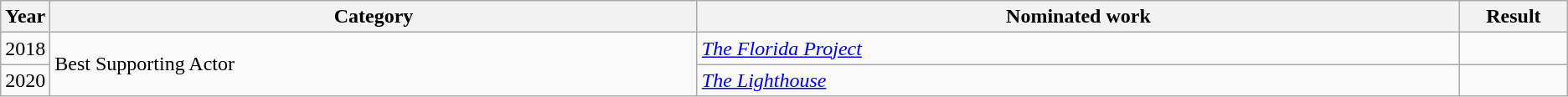<table class=wikitable>
<tr>
<th scope="col" style="width:1em;">Year</th>
<th scope="col" style="width:33em;">Category</th>
<th scope="col" style="width:39em;">Nominated work</th>
<th scope="col" style="width:5em;">Result</th>
</tr>
<tr>
<td>2018</td>
<td rowspan="2">Best Supporting Actor</td>
<td><em><a href='#'>The Florida Project</a></em></td>
<td></td>
</tr>
<tr>
<td>2020</td>
<td><em><a href='#'>The Lighthouse</a></em></td>
<td></td>
</tr>
</table>
